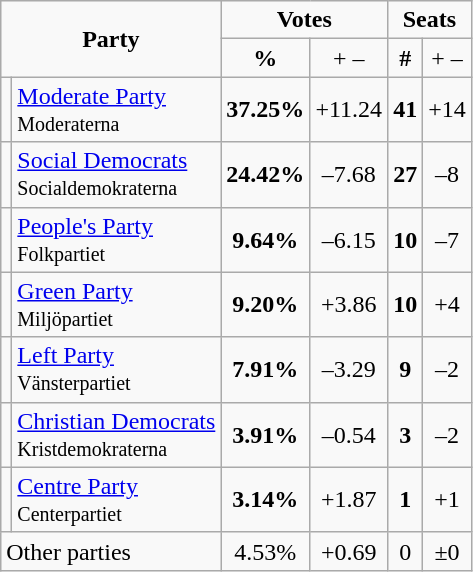<table class="wikitable">
<tr>
<td colspan=2 rowspan=2 align="center"><strong>Party</strong></td>
<td colspan=2 align="center"><strong>Votes</strong></td>
<td colspan=2 align="center"><strong>Seats</strong></td>
</tr>
<tr>
<td align="center"><strong>%</strong></td>
<td align="center">+ –</td>
<td align="center"><strong>#</strong></td>
<td align="center">+ –</td>
</tr>
<tr>
<td bgcolor=></td>
<td align="left"><a href='#'>Moderate Party</a><br><small>Moderaterna</small></td>
<td align="center"><strong>37.25%</strong></td>
<td align="center">+11.24</td>
<td align="center"><strong>41</strong></td>
<td align="center">+14</td>
</tr>
<tr>
<td bgcolor=></td>
<td align="left"><a href='#'>Social Democrats</a><br><small>Socialdemokraterna</small></td>
<td align="center"><strong>24.42%</strong></td>
<td align="center">–7.68</td>
<td align="center"><strong>27</strong></td>
<td align="center">–8</td>
</tr>
<tr>
<td bgcolor=></td>
<td align="left"><a href='#'>People's Party</a><br><small>Folkpartiet</small></td>
<td align="center"><strong>9.64%</strong></td>
<td align="center">–6.15</td>
<td align="center"><strong>10</strong></td>
<td align="center">–7</td>
</tr>
<tr>
<td bgcolor=></td>
<td align="left"><a href='#'>Green Party</a><br><small>Miljöpartiet</small></td>
<td align="center"><strong>9.20%</strong></td>
<td align="center">+3.86</td>
<td align="center"><strong>10</strong></td>
<td align="center">+4</td>
</tr>
<tr>
<td bgcolor=></td>
<td align="left"><a href='#'>Left Party</a><br><small>Vänsterpartiet</small></td>
<td align="center"><strong>7.91%</strong></td>
<td align="center">–3.29</td>
<td align="center"><strong>9</strong></td>
<td align="center">–2</td>
</tr>
<tr>
<td bgcolor=></td>
<td align="left"><a href='#'>Christian Democrats</a><br><small>Kristdemokraterna</small></td>
<td align="center"><strong>3.91%</strong></td>
<td align="center">–0.54</td>
<td align="center"><strong>3</strong></td>
<td align="center">–2</td>
</tr>
<tr>
<td bgcolor=></td>
<td align="left"><a href='#'>Centre Party</a><br><small>Centerpartiet</small></td>
<td align="center"><strong>3.14%</strong></td>
<td align="center">+1.87</td>
<td align="center"><strong>1</strong></td>
<td align="center">+1</td>
</tr>
<tr>
<td colspan="2" align="left">Other parties</td>
<td align="center">4.53%</td>
<td align="center">+0.69</td>
<td align="center">0</td>
<td align="center">±0</td>
</tr>
</table>
